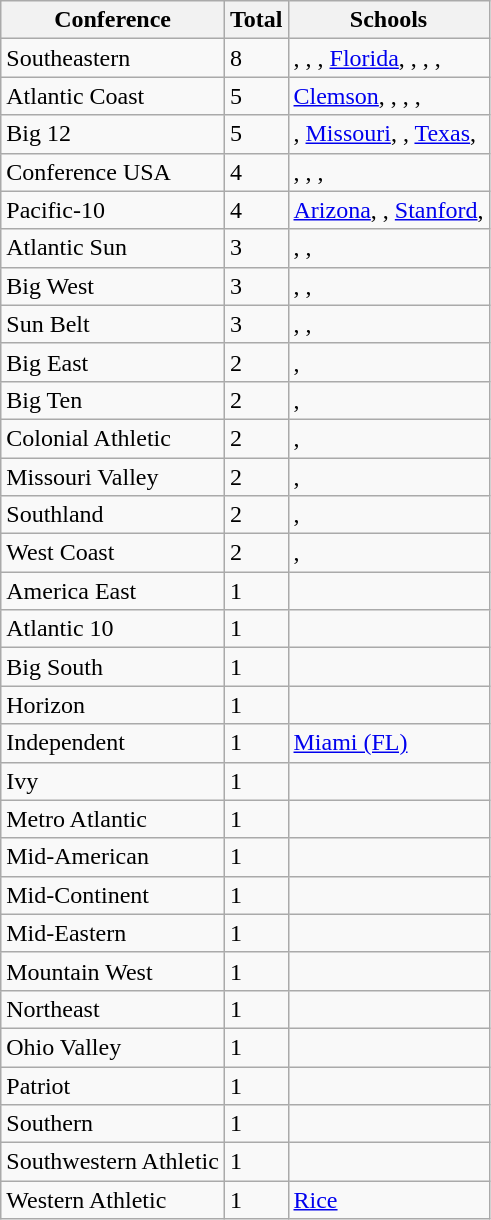<table class="wikitable sortable">
<tr>
<th>Conference</th>
<th>Total</th>
<th>Schools</th>
</tr>
<tr>
<td>Southeastern</td>
<td>8</td>
<td>, , , <a href='#'>Florida</a>, , , , </td>
</tr>
<tr>
<td>Atlantic Coast</td>
<td>5</td>
<td><a href='#'>Clemson</a>, , , , </td>
</tr>
<tr>
<td>Big 12</td>
<td>5</td>
<td>, <a href='#'>Missouri</a>, , <a href='#'>Texas</a>, </td>
</tr>
<tr>
<td>Conference USA</td>
<td>4</td>
<td>, , , </td>
</tr>
<tr>
<td>Pacific-10</td>
<td>4</td>
<td><a href='#'>Arizona</a>, , <a href='#'>Stanford</a>, </td>
</tr>
<tr>
<td>Atlantic Sun</td>
<td>3</td>
<td>, , </td>
</tr>
<tr>
<td>Big West</td>
<td>3</td>
<td>, , </td>
</tr>
<tr>
<td>Sun Belt</td>
<td>3</td>
<td>, , </td>
</tr>
<tr>
<td>Big East</td>
<td>2</td>
<td>, </td>
</tr>
<tr>
<td>Big Ten</td>
<td>2</td>
<td>, </td>
</tr>
<tr>
<td>Colonial Athletic</td>
<td>2</td>
<td>, </td>
</tr>
<tr>
<td>Missouri Valley</td>
<td>2</td>
<td>, </td>
</tr>
<tr>
<td>Southland</td>
<td>2</td>
<td>, </td>
</tr>
<tr>
<td>West Coast</td>
<td>2</td>
<td>, </td>
</tr>
<tr>
<td>America East</td>
<td>1</td>
<td></td>
</tr>
<tr>
<td>Atlantic 10</td>
<td>1</td>
<td></td>
</tr>
<tr>
<td>Big South</td>
<td>1</td>
<td></td>
</tr>
<tr>
<td>Horizon</td>
<td>1</td>
<td></td>
</tr>
<tr>
<td>Independent</td>
<td>1</td>
<td><a href='#'>Miami (FL)</a></td>
</tr>
<tr>
<td>Ivy</td>
<td>1</td>
<td></td>
</tr>
<tr>
<td>Metro Atlantic</td>
<td>1</td>
<td></td>
</tr>
<tr>
<td>Mid-American</td>
<td>1</td>
<td></td>
</tr>
<tr>
<td>Mid-Continent</td>
<td>1</td>
<td></td>
</tr>
<tr>
<td>Mid-Eastern</td>
<td>1</td>
<td></td>
</tr>
<tr>
<td>Mountain West</td>
<td>1</td>
<td></td>
</tr>
<tr>
<td>Northeast</td>
<td>1</td>
<td></td>
</tr>
<tr>
<td>Ohio Valley</td>
<td>1</td>
<td></td>
</tr>
<tr>
<td>Patriot</td>
<td>1</td>
<td></td>
</tr>
<tr>
<td>Southern</td>
<td>1</td>
<td></td>
</tr>
<tr>
<td>Southwestern Athletic</td>
<td>1</td>
<td></td>
</tr>
<tr>
<td>Western Athletic</td>
<td>1</td>
<td><a href='#'>Rice</a></td>
</tr>
</table>
